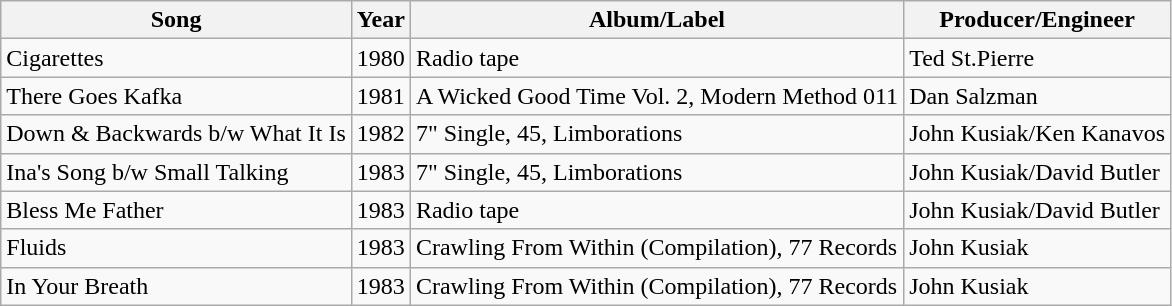<table class="wikitable">
<tr>
<th>Song</th>
<th>Year</th>
<th>Album/Label</th>
<th>Producer/Engineer</th>
</tr>
<tr>
<td>Cigarettes</td>
<td>1980</td>
<td>Radio tape</td>
<td>Ted St.Pierre</td>
</tr>
<tr>
<td>There Goes Kafka</td>
<td>1981</td>
<td>A Wicked Good Time Vol. 2, Modern Method 011</td>
<td>Dan Salzman</td>
</tr>
<tr>
<td>Down & Backwards b/w What It Is</td>
<td>1982</td>
<td>7" Single, 45, Limborations</td>
<td>John Kusiak/Ken Kanavos</td>
</tr>
<tr>
<td>Ina's Song b/w Small Talking</td>
<td>1983</td>
<td>7" Single, 45, Limborations</td>
<td>John Kusiak/David Butler</td>
</tr>
<tr>
<td>Bless Me Father</td>
<td>1983</td>
<td>Radio tape</td>
<td>John Kusiak/David Butler</td>
</tr>
<tr>
<td>Fluids</td>
<td>1983</td>
<td>Crawling From Within (Compilation), 77 Records</td>
<td>John Kusiak</td>
</tr>
<tr>
<td>In Your Breath</td>
<td>1983</td>
<td>Crawling From Within (Compilation), 77 Records</td>
<td>John Kusiak</td>
</tr>
</table>
